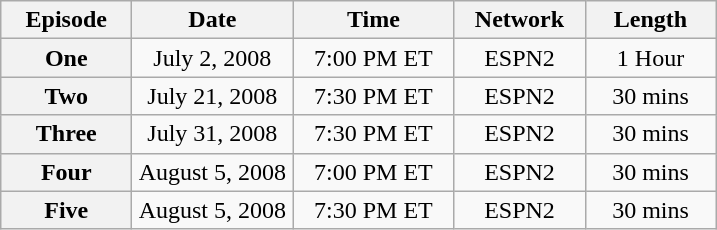<table class="wikitable" style="text-align:center">
<tr>
<th width="80">Episode</th>
<th width="100">Date</th>
<th width="100">Time</th>
<th width="80">Network</th>
<th width="80">Length</th>
</tr>
<tr>
<th>One</th>
<td>July 2, 2008</td>
<td>7:00 PM ET</td>
<td>ESPN2</td>
<td>1 Hour</td>
</tr>
<tr>
<th>Two</th>
<td>July 21, 2008</td>
<td>7:30 PM ET</td>
<td>ESPN2</td>
<td>30 mins</td>
</tr>
<tr>
<th>Three</th>
<td>July 31, 2008</td>
<td>7:30 PM ET</td>
<td>ESPN2</td>
<td>30 mins</td>
</tr>
<tr>
<th>Four</th>
<td>August 5, 2008</td>
<td>7:00 PM ET</td>
<td>ESPN2</td>
<td>30 mins</td>
</tr>
<tr>
<th>Five</th>
<td>August 5, 2008</td>
<td>7:30 PM ET</td>
<td>ESPN2</td>
<td>30 mins</td>
</tr>
</table>
